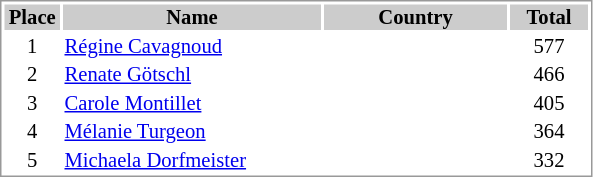<table border="0" style="border: 1px solid #999; background-color:#FFFFFF; text-align:left; font-size:86%; line-height:15px;">
<tr align="center" bgcolor="#CCCCCC">
<th width=35>Place</th>
<th width=170>Name</th>
<th width=120>Country</th>
<th width=50>Total</th>
</tr>
<tr>
<td align=center>1</td>
<td><a href='#'>Régine Cavagnoud</a></td>
<td></td>
<td align=center>577</td>
</tr>
<tr>
<td align=center>2</td>
<td><a href='#'>Renate Götschl</a></td>
<td></td>
<td align=center>466</td>
</tr>
<tr>
<td align=center>3</td>
<td><a href='#'>Carole Montillet</a></td>
<td></td>
<td align=center>405</td>
</tr>
<tr>
<td align=center>4</td>
<td><a href='#'>Mélanie Turgeon</a></td>
<td></td>
<td align=center>364</td>
</tr>
<tr>
<td align=center>5</td>
<td><a href='#'>Michaela Dorfmeister</a></td>
<td></td>
<td align=center>332</td>
</tr>
</table>
